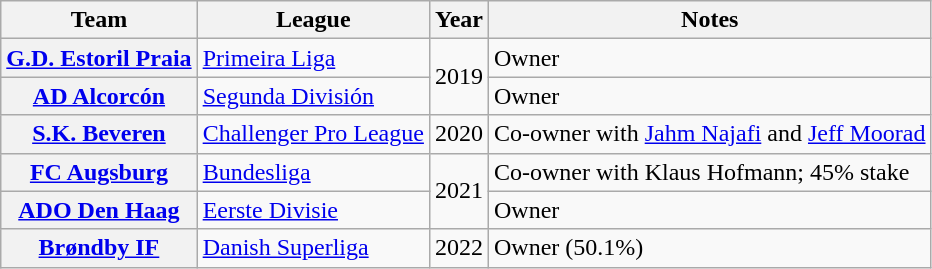<table class="wikitable sortable"  width="auto">
<tr>
<th scope="col">Team</th>
<th scope="col">League</th>
<th scope="col">Year</th>
<th scope="col">Notes</th>
</tr>
<tr>
<th scope=rowgroup><a href='#'>G.D. Estoril Praia</a></th>
<td><a href='#'>Primeira Liga</a></td>
<td rowspan="2">2019</td>
<td>Owner</td>
</tr>
<tr>
<th scope=rowgroup><a href='#'>AD Alcorcón</a></th>
<td><a href='#'>Segunda División</a></td>
<td>Owner</td>
</tr>
<tr>
<th scope=rowgroup><a href='#'>S.K. Beveren</a></th>
<td><a href='#'>Challenger Pro League</a></td>
<td>2020</td>
<td>Co-owner with <a href='#'>Jahm Najafi</a> and <a href='#'>Jeff Moorad</a></td>
</tr>
<tr>
<th scope=rowgroup><a href='#'>FC Augsburg</a></th>
<td><a href='#'>Bundesliga</a></td>
<td rowspan="2">2021</td>
<td>Co-owner with Klaus Hofmann; 45% stake</td>
</tr>
<tr>
<th scope=rowgroup><a href='#'>ADO Den Haag</a></th>
<td><a href='#'>Eerste Divisie</a></td>
<td>Owner</td>
</tr>
<tr>
<th scope=rowgroup><a href='#'>Brøndby IF</a></th>
<td><a href='#'>Danish Superliga</a></td>
<td>2022</td>
<td>Owner (50.1%)</td>
</tr>
</table>
